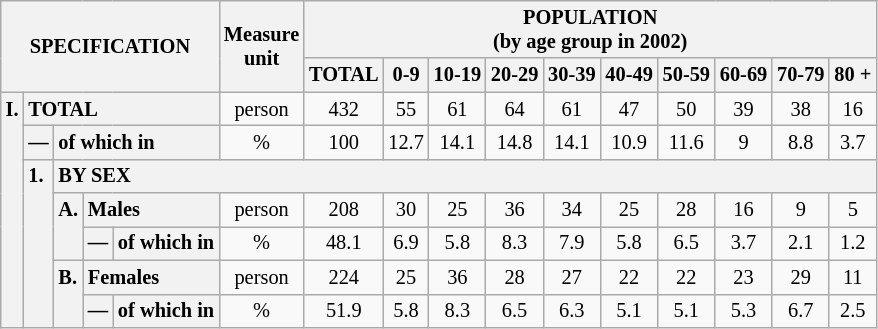<table class="wikitable" style="font-size:85%; text-align:center">
<tr>
<th rowspan="2" colspan="5">SPECIFICATION</th>
<th rowspan="2">Measure<br> unit</th>
<th colspan="10" rowspan="1">POPULATION<br> (by age group in 2002)</th>
</tr>
<tr>
<th>TOTAL</th>
<th>0-9</th>
<th>10-19</th>
<th>20-29</th>
<th>30-39</th>
<th>40-49</th>
<th>50-59</th>
<th>60-69</th>
<th>70-79</th>
<th>80 +</th>
</tr>
<tr>
<th style="text-align:left" valign="top" rowspan="7">I.</th>
<th style="text-align:left" colspan="4">TOTAL</th>
<td>person</td>
<td>432</td>
<td>55</td>
<td>61</td>
<td>64</td>
<td>61</td>
<td>47</td>
<td>50</td>
<td>39</td>
<td>38</td>
<td>16</td>
</tr>
<tr>
<th style="text-align:left" valign="top">—</th>
<th style="text-align:left" colspan="3">of which in</th>
<td>%</td>
<td>100</td>
<td>12.7</td>
<td>14.1</td>
<td>14.8</td>
<td>14.1</td>
<td>10.9</td>
<td>11.6</td>
<td>9</td>
<td>8.8</td>
<td>3.7</td>
</tr>
<tr>
<th style="text-align:left" valign="top" rowspan="5">1.</th>
<th style="text-align:left" colspan="14">BY SEX</th>
</tr>
<tr>
<th style="text-align:left" valign="top" rowspan="2">A.</th>
<th style="text-align:left" colspan="2">Males</th>
<td>person</td>
<td>208</td>
<td>30</td>
<td>25</td>
<td>36</td>
<td>34</td>
<td>25</td>
<td>28</td>
<td>16</td>
<td>9</td>
<td>5</td>
</tr>
<tr>
<th style="text-align:left" valign="top">—</th>
<th style="text-align:left" colspan="1">of which in</th>
<td>%</td>
<td>48.1</td>
<td>6.9</td>
<td>5.8</td>
<td>8.3</td>
<td>7.9</td>
<td>5.8</td>
<td>6.5</td>
<td>3.7</td>
<td>2.1</td>
<td>1.2</td>
</tr>
<tr>
<th style="text-align:left" valign="top" rowspan="2">B.</th>
<th style="text-align:left" colspan="2">Females</th>
<td>person</td>
<td>224</td>
<td>25</td>
<td>36</td>
<td>28</td>
<td>27</td>
<td>22</td>
<td>22</td>
<td>23</td>
<td>29</td>
<td>11</td>
</tr>
<tr>
<th style="text-align:left" valign="top">—</th>
<th style="text-align:left" colspan="1">of which in</th>
<td>%</td>
<td>51.9</td>
<td>5.8</td>
<td>8.3</td>
<td>6.5</td>
<td>6.3</td>
<td>5.1</td>
<td>5.1</td>
<td>5.3</td>
<td>6.7</td>
<td>2.5</td>
</tr>
</table>
